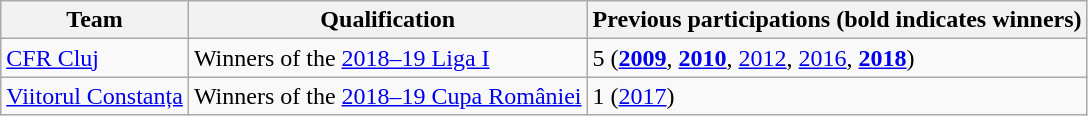<table class="wikitable">
<tr>
<th>Team</th>
<th>Qualification</th>
<th>Previous participations (bold indicates winners)</th>
</tr>
<tr>
<td><a href='#'>CFR Cluj</a></td>
<td>Winners of the <a href='#'>2018–19 Liga I</a></td>
<td>5 (<strong><a href='#'>2009</a></strong>, <strong><a href='#'>2010</a></strong>, <a href='#'>2012</a>, <a href='#'>2016</a>, <strong><a href='#'>2018</a></strong>)</td>
</tr>
<tr>
<td><a href='#'>Viitorul Constanța</a></td>
<td>Winners of the <a href='#'>2018–19 Cupa României</a></td>
<td>1 (<a href='#'>2017</a>)</td>
</tr>
</table>
